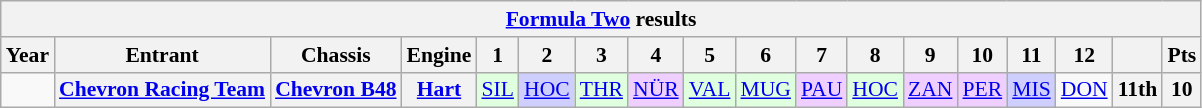<table class="wikitable" style="text-align:center; font-size:90%">
<tr>
<th colspan=18><a href='#'>Formula Two</a> results</th>
</tr>
<tr>
<th>Year</th>
<th>Entrant</th>
<th>Chassis</th>
<th>Engine</th>
<th>1</th>
<th>2</th>
<th>3</th>
<th>4</th>
<th>5</th>
<th>6</th>
<th>7</th>
<th>8</th>
<th>9</th>
<th>10</th>
<th>11</th>
<th>12</th>
<th></th>
<th>Pts</th>
</tr>
<tr>
<td></td>
<th><a href='#'>Chevron Racing Team</a></th>
<th><a href='#'>Chevron B48</a></th>
<th><a href='#'>Hart</a></th>
<td style="background:#DFFFDF;"><a href='#'>SIL</a><br></td>
<td style="background:#CFCFFF;"><a href='#'>HOC</a><br></td>
<td style="background:#DFFFDF;"><a href='#'>THR</a><br></td>
<td style="background:#EFCFFF;"><a href='#'>NÜR</a><br></td>
<td style="background:#DFFFDF;"><a href='#'>VAL</a><br></td>
<td style="background:#DFFFDF;"><a href='#'>MUG</a><br></td>
<td style="background:#EFCFFF;"><a href='#'>PAU</a><br></td>
<td style="background:#DFFFDF;"><a href='#'>HOC</a><br></td>
<td style="background:#EFCFFF;"><a href='#'>ZAN</a><br></td>
<td style="background:#EFCFFF;"><a href='#'>PER</a><br></td>
<td style="background:#CFCFFF;"><a href='#'>MIS</a><br></td>
<td><a href='#'>DON</a></td>
<th>11th</th>
<th>10</th>
</tr>
</table>
